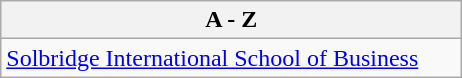<table class="wikitable collapsible">
<tr>
<th scope="col" width="300" align="center">A - Z</th>
</tr>
<tr>
<td><a href='#'>Solbridge International School of Business</a></td>
</tr>
</table>
